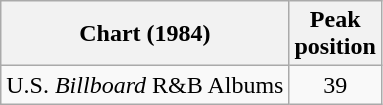<table class="wikitable">
<tr>
<th>Chart (1984)</th>
<th>Peak<br>position</th>
</tr>
<tr>
<td>U.S. <em>Billboard</em> R&B Albums</td>
<td align="center">39</td>
</tr>
</table>
